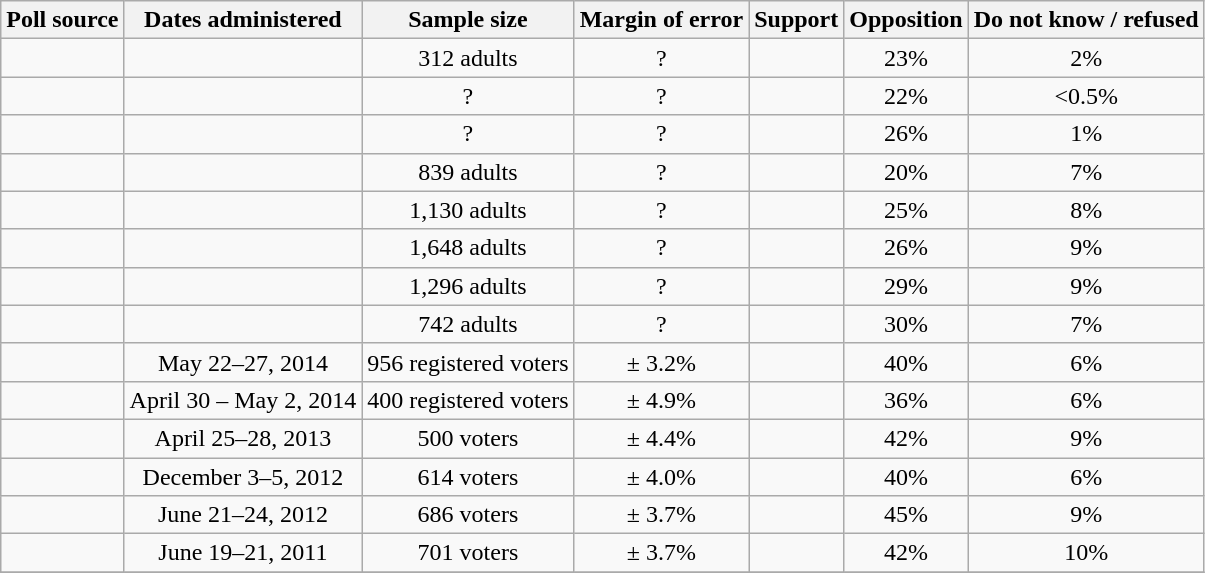<table class="wikitable" style="text-align: center">
<tr>
<th>Poll source</th>
<th>Dates administered</th>
<th>Sample size</th>
<th>Margin of error</th>
<th>Support</th>
<th>Opposition</th>
<th>Do not know / refused</th>
</tr>
<tr>
<td></td>
<td></td>
<td>312 adults</td>
<td>?</td>
<td></td>
<td>23%</td>
<td>2%</td>
</tr>
<tr>
<td></td>
<td></td>
<td>?</td>
<td>?</td>
<td></td>
<td>22%</td>
<td><0.5%</td>
</tr>
<tr>
<td></td>
<td></td>
<td>?</td>
<td>?</td>
<td></td>
<td>26%</td>
<td>1%</td>
</tr>
<tr>
<td></td>
<td></td>
<td>839 adults</td>
<td>?</td>
<td></td>
<td>20%</td>
<td>7%</td>
</tr>
<tr>
<td></td>
<td></td>
<td>1,130 adults</td>
<td>?</td>
<td></td>
<td>25%</td>
<td>8%</td>
</tr>
<tr>
<td></td>
<td></td>
<td>1,648 adults</td>
<td>?</td>
<td></td>
<td>26%</td>
<td>9%</td>
</tr>
<tr>
<td></td>
<td></td>
<td>1,296 adults</td>
<td>?</td>
<td></td>
<td>29%</td>
<td>9%</td>
</tr>
<tr>
<td></td>
<td></td>
<td>742 adults</td>
<td>?</td>
<td></td>
<td>30%</td>
<td>7%</td>
</tr>
<tr>
<td></td>
<td>May 22–27, 2014</td>
<td>956 registered voters</td>
<td>± 3.2%</td>
<td></td>
<td>40%</td>
<td>6%</td>
</tr>
<tr>
<td></td>
<td>April 30 – May 2, 2014</td>
<td>400 registered voters</td>
<td>± 4.9%</td>
<td></td>
<td>36%</td>
<td>6%</td>
</tr>
<tr>
<td></td>
<td>April 25–28, 2013</td>
<td>500 voters</td>
<td>± 4.4%</td>
<td></td>
<td>42%</td>
<td>9%</td>
</tr>
<tr>
<td></td>
<td>December 3–5, 2012</td>
<td>614 voters</td>
<td>± 4.0%</td>
<td></td>
<td>40%</td>
<td>6%</td>
</tr>
<tr>
<td></td>
<td>June 21–24, 2012</td>
<td>686 voters</td>
<td>± 3.7%</td>
<td></td>
<td>45%</td>
<td>9%</td>
</tr>
<tr>
<td></td>
<td>June 19–21, 2011</td>
<td>701 voters</td>
<td>± 3.7%</td>
<td></td>
<td>42%</td>
<td>10%</td>
</tr>
<tr>
</tr>
</table>
